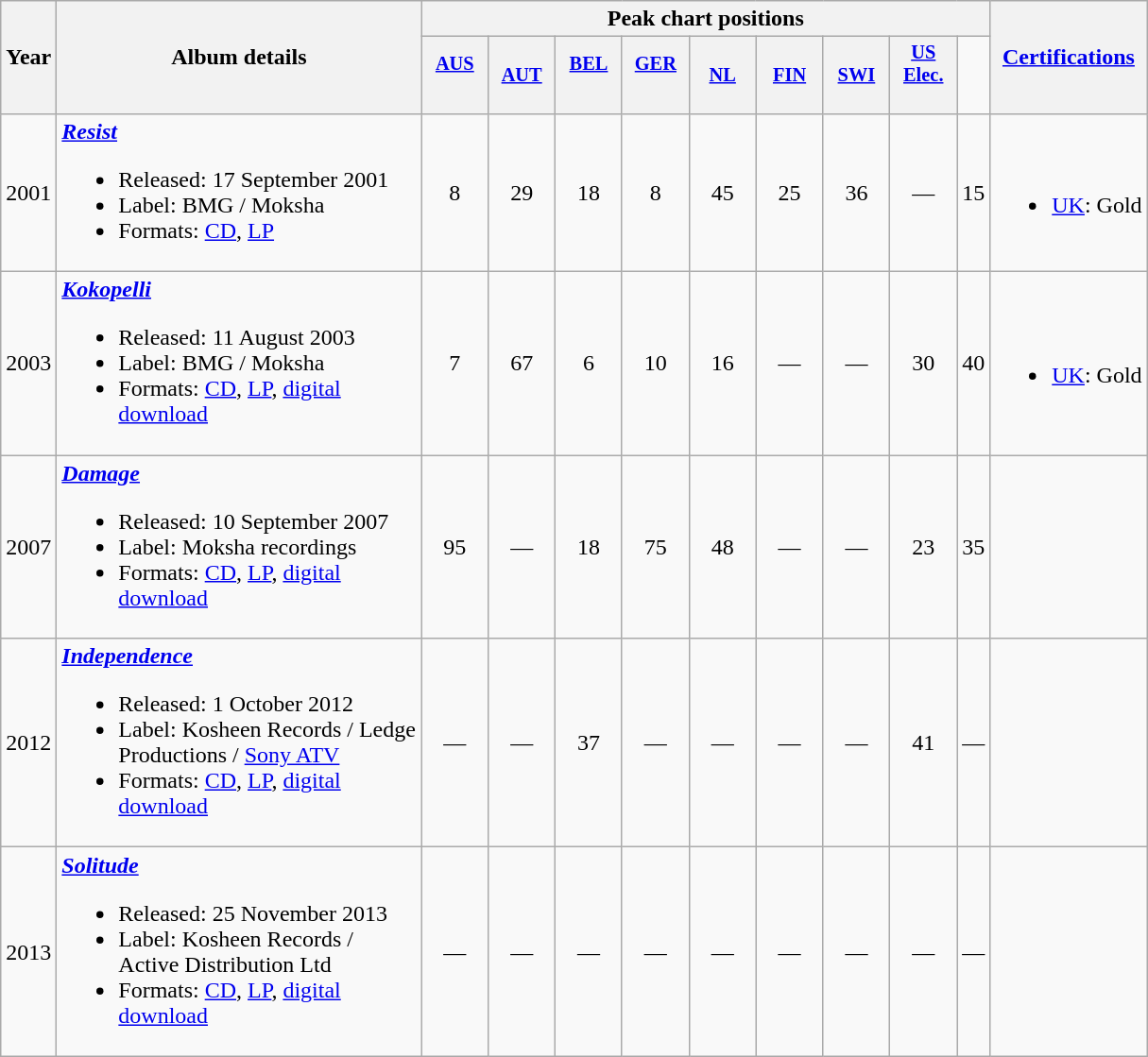<table class="wikitable" style="text-align:center;">
<tr>
<th rowspan="2">Year</th>
<th rowspan="2" style="width:250px;">Album details</th>
<th colspan="9">Peak chart positions</th>
<th rowspan="2"><a href='#'>Certifications</a></th>
</tr>
<tr>
<th style="width:3em;font-size:85%;"><a href='#'>AUS</a><br><br></th>
<th style="width:3em;font-size:85%"><a href='#'>AUT</a><br></th>
<th style="width:3em;font-size:85%;"><a href='#'>BEL</a><br><br></th>
<th style="width:3em;font-size:85%;"><a href='#'>GER</a><br><br></th>
<th style="width:3em;font-size:85%"><a href='#'>NL</a><br></th>
<th style="width:3em;font-size:85%"><a href='#'>FIN</a><br></th>
<th style="width:3em;font-size:85%"><a href='#'>SWI</a><br></th>
<th style="width:3em;font-size:85%;"><a href='#'>US Elec.</a><br><br></th>
</tr>
<tr>
<td style="text-align:center;">2001</td>
<td align="left"><strong><em><a href='#'>Resist</a></em></strong><br><ul><li>Released: 17 September 2001</li><li>Label: BMG / Moksha</li><li>Formats: <a href='#'>CD</a>, <a href='#'>LP</a></li></ul></td>
<td style="text-align:center;">8</td>
<td style="text-align:center;">29</td>
<td style="text-align:center;">18</td>
<td style="text-align:center;">8</td>
<td style="text-align:center;">45</td>
<td style="text-align:center;">25</td>
<td style="text-align:center;">36</td>
<td style="text-align:center;">—</td>
<td style="text-align:center;">15</td>
<td align="left"><br><ul><li><a href='#'>UK</a>: Gold</li></ul></td>
</tr>
<tr>
<td style="text-align:center;">2003</td>
<td align="left"><strong><em><a href='#'>Kokopelli</a></em></strong><br><ul><li>Released: 11 August 2003</li><li>Label: BMG / Moksha</li><li>Formats: <a href='#'>CD</a>, <a href='#'>LP</a>, <a href='#'>digital download</a></li></ul></td>
<td style="text-align:center;">7</td>
<td style="text-align:center;">67</td>
<td style="text-align:center;">6</td>
<td style="text-align:center;">10</td>
<td style="text-align:center;">16</td>
<td style="text-align:center;">—</td>
<td style="text-align:center;">—</td>
<td style="text-align:center;">30</td>
<td style="text-align:center;">40</td>
<td align="left"><br><ul><li><a href='#'>UK</a>: Gold</li></ul></td>
</tr>
<tr>
<td style="text-align:center;">2007</td>
<td align="left"><strong><em><a href='#'>Damage</a></em></strong><br><ul><li>Released: 10 September 2007</li><li>Label: Moksha recordings</li><li>Formats: <a href='#'>CD</a>, <a href='#'>LP</a>, <a href='#'>digital download</a></li></ul></td>
<td style="text-align:center;">95</td>
<td style="text-align:center;">—</td>
<td style="text-align:center;">18</td>
<td style="text-align:center;">75</td>
<td style="text-align:center;">48</td>
<td style="text-align:center;">—</td>
<td style="text-align:center;">—</td>
<td style="text-align:center;">23</td>
<td style="text-align:center;">35</td>
<td></td>
</tr>
<tr>
<td style="text-align:center;">2012</td>
<td align="left"><strong><em><a href='#'>Independence</a></em></strong><br><ul><li>Released: 1 October 2012</li><li>Label: Kosheen Records / Ledge Productions / <a href='#'>Sony ATV</a></li><li>Formats: <a href='#'>CD</a>, <a href='#'>LP</a>, <a href='#'>digital download</a></li></ul></td>
<td style="text-align:center;">—</td>
<td style="text-align:center;">—</td>
<td style="text-align:center;">37</td>
<td style="text-align:center;">—</td>
<td style="text-align:center;">—</td>
<td style="text-align:center;">—</td>
<td style="text-align:center;">—</td>
<td style="text-align:center;">41</td>
<td style="text-align:center;">—</td>
<td></td>
</tr>
<tr>
<td style="text-align:center;">2013</td>
<td align="left"><strong><em><a href='#'>Solitude</a></em></strong><br><ul><li>Released: 25 November 2013</li><li>Label: Kosheen Records / Active Distribution Ltd</li><li>Formats: <a href='#'>CD</a>, <a href='#'>LP</a>, <a href='#'>digital download</a></li></ul></td>
<td style="text-align:center;">—</td>
<td style="text-align:center;">—</td>
<td style="text-align:center;">—</td>
<td style="text-align:center;">—</td>
<td style="text-align:center;">—</td>
<td style="text-align:center;">—</td>
<td style="text-align:center;">—</td>
<td style="text-align:center;">—</td>
<td style="text-align:center;">—</td>
<td></td>
</tr>
</table>
